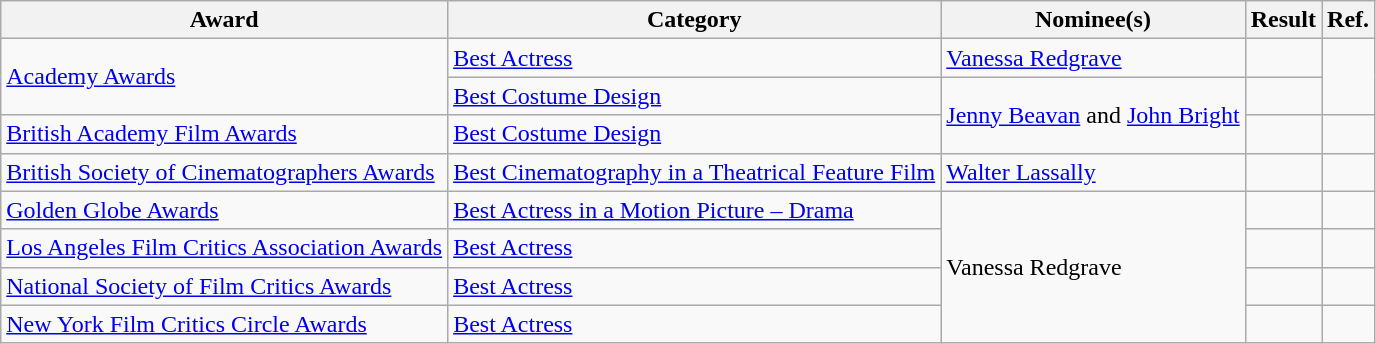<table class="wikitable">
<tr>
<th>Award</th>
<th>Category</th>
<th>Nominee(s)</th>
<th>Result</th>
<th>Ref.</th>
</tr>
<tr>
<td rowspan="2"><a href='#'>Academy Awards</a></td>
<td><a href='#'>Best Actress</a></td>
<td><a href='#'>Vanessa Redgrave</a></td>
<td></td>
<td align="center" rowspan="2"></td>
</tr>
<tr>
<td><a href='#'>Best Costume Design</a></td>
<td rowspan="2"><a href='#'>Jenny Beavan</a> and <a href='#'>John Bright</a></td>
<td></td>
</tr>
<tr>
<td><a href='#'>British Academy Film Awards</a></td>
<td><a href='#'>Best Costume Design</a></td>
<td></td>
<td align="center"></td>
</tr>
<tr>
<td><a href='#'>British Society of Cinematographers Awards</a></td>
<td><a href='#'>Best Cinematography in a Theatrical Feature Film</a></td>
<td><a href='#'>Walter Lassally</a></td>
<td></td>
<td align="center"></td>
</tr>
<tr>
<td><a href='#'>Golden Globe Awards</a></td>
<td><a href='#'>Best Actress in a Motion Picture – Drama</a></td>
<td rowspan="4">Vanessa Redgrave</td>
<td></td>
<td align="center"></td>
</tr>
<tr>
<td><a href='#'>Los Angeles Film Critics Association Awards</a></td>
<td><a href='#'>Best Actress</a></td>
<td></td>
<td align="center"></td>
</tr>
<tr>
<td><a href='#'>National Society of Film Critics Awards</a></td>
<td><a href='#'>Best Actress</a></td>
<td></td>
<td align="center"></td>
</tr>
<tr>
<td><a href='#'>New York Film Critics Circle Awards</a></td>
<td><a href='#'>Best Actress</a></td>
<td></td>
<td align="center"></td>
</tr>
</table>
